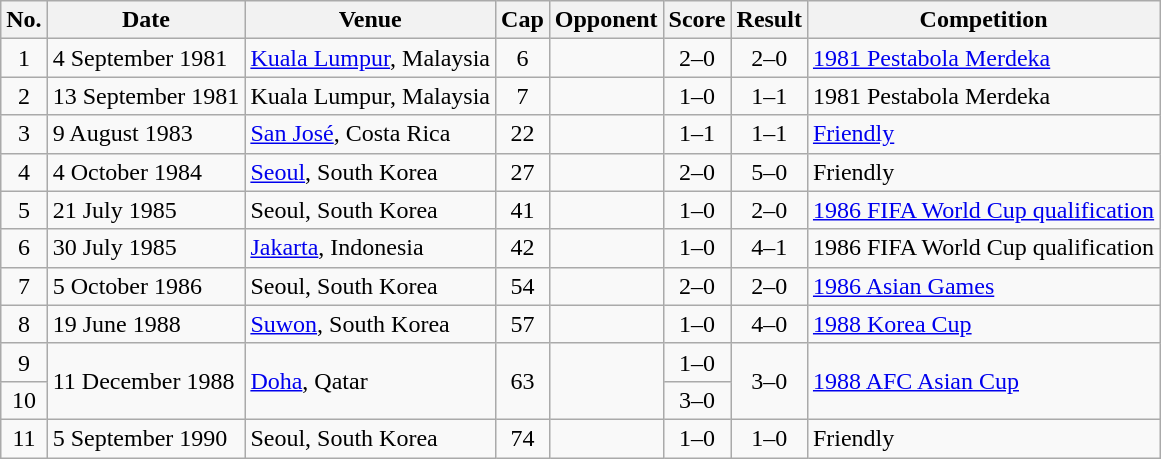<table class="wikitable sortable">
<tr>
<th>No.</th>
<th>Date</th>
<th>Venue</th>
<th>Cap</th>
<th>Opponent</th>
<th>Score</th>
<th>Result</th>
<th>Competition</th>
</tr>
<tr>
<td align="center">1</td>
<td>4 September 1981</td>
<td><a href='#'>Kuala Lumpur</a>, Malaysia</td>
<td align="center">6</td>
<td></td>
<td align="center">2–0</td>
<td align="center">2–0</td>
<td><a href='#'>1981 Pestabola Merdeka</a></td>
</tr>
<tr>
<td align="center">2</td>
<td>13 September 1981</td>
<td>Kuala Lumpur, Malaysia</td>
<td align="center">7</td>
<td></td>
<td align="center">1–0</td>
<td align="center">1–1</td>
<td>1981 Pestabola Merdeka</td>
</tr>
<tr>
<td align="center">3</td>
<td>9 August 1983</td>
<td><a href='#'>San José</a>, Costa Rica</td>
<td align="center">22</td>
<td></td>
<td align="center">1–1</td>
<td align="center">1–1</td>
<td><a href='#'>Friendly</a></td>
</tr>
<tr>
<td align="center">4</td>
<td>4 October 1984</td>
<td><a href='#'>Seoul</a>, South Korea</td>
<td align="center">27</td>
<td></td>
<td align="center">2–0</td>
<td align="center">5–0</td>
<td>Friendly</td>
</tr>
<tr>
<td align="center">5</td>
<td>21 July 1985</td>
<td>Seoul, South Korea</td>
<td align="center">41</td>
<td></td>
<td align="center">1–0</td>
<td align="center">2–0</td>
<td><a href='#'>1986 FIFA World Cup qualification</a></td>
</tr>
<tr>
<td align="center">6</td>
<td>30 July 1985</td>
<td><a href='#'>Jakarta</a>, Indonesia</td>
<td align="center">42</td>
<td></td>
<td align="center">1–0</td>
<td align="center">4–1</td>
<td>1986 FIFA World Cup qualification</td>
</tr>
<tr>
<td align="center">7</td>
<td>5 October 1986</td>
<td>Seoul, South Korea</td>
<td align="center">54</td>
<td></td>
<td align="center">2–0</td>
<td align="center">2–0</td>
<td><a href='#'>1986 Asian Games</a></td>
</tr>
<tr>
<td align="center">8</td>
<td>19 June 1988</td>
<td><a href='#'>Suwon</a>, South Korea</td>
<td align="center">57</td>
<td></td>
<td align="center">1–0</td>
<td align="center">4–0</td>
<td><a href='#'>1988 Korea Cup</a></td>
</tr>
<tr>
<td align="center">9</td>
<td rowspan="2">11 December 1988</td>
<td rowspan="2"><a href='#'>Doha</a>, Qatar</td>
<td rowspan="2" align="center">63</td>
<td rowspan="2"></td>
<td align="center">1–0</td>
<td rowspan="2" align="center">3–0</td>
<td rowspan="2"><a href='#'>1988 AFC Asian Cup</a></td>
</tr>
<tr>
<td align="center">10</td>
<td align="center">3–0</td>
</tr>
<tr>
<td align="center">11</td>
<td>5 September 1990</td>
<td>Seoul, South Korea</td>
<td align="center">74</td>
<td></td>
<td align="center">1–0</td>
<td align="center">1–0</td>
<td>Friendly</td>
</tr>
</table>
